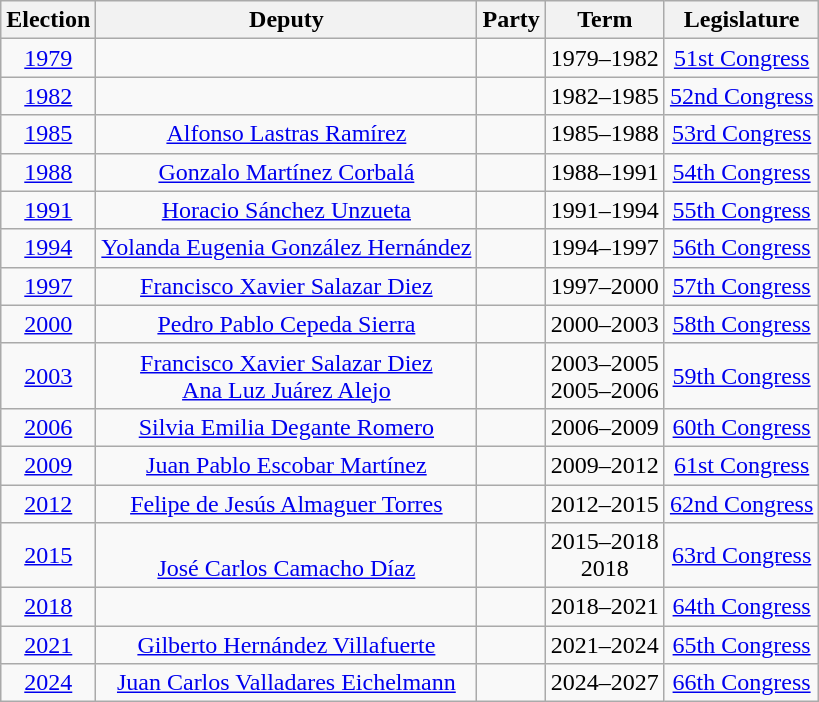<table class="wikitable sortable" style="text-align: center">
<tr>
<th>Election</th>
<th class="unsortable">Deputy</th>
<th class="unsortable">Party</th>
<th class="unsortable">Term</th>
<th class="unsortable">Legislature</th>
</tr>
<tr>
<td><a href='#'>1979</a></td>
<td></td>
<td></td>
<td>1979–1982</td>
<td><a href='#'>51st Congress</a></td>
</tr>
<tr>
<td><a href='#'>1982</a></td>
<td></td>
<td></td>
<td>1982–1985</td>
<td><a href='#'>52nd Congress</a></td>
</tr>
<tr>
<td><a href='#'>1985</a></td>
<td><a href='#'>Alfonso Lastras Ramírez</a></td>
<td></td>
<td>1985–1988</td>
<td><a href='#'>53rd Congress</a></td>
</tr>
<tr>
<td><a href='#'>1988</a></td>
<td><a href='#'>Gonzalo Martínez Corbalá</a></td>
<td></td>
<td>1988–1991</td>
<td><a href='#'>54th Congress</a></td>
</tr>
<tr>
<td><a href='#'>1991</a></td>
<td><a href='#'>Horacio Sánchez Unzueta</a></td>
<td></td>
<td>1991–1994</td>
<td><a href='#'>55th Congress</a></td>
</tr>
<tr>
<td><a href='#'>1994</a></td>
<td><a href='#'>Yolanda Eugenia González Hernández</a></td>
<td></td>
<td>1994–1997</td>
<td><a href='#'>56th Congress</a></td>
</tr>
<tr>
<td><a href='#'>1997</a></td>
<td><a href='#'>Francisco Xavier Salazar Diez</a></td>
<td></td>
<td>1997–2000</td>
<td><a href='#'>57th Congress</a></td>
</tr>
<tr>
<td><a href='#'>2000</a></td>
<td><a href='#'>Pedro Pablo Cepeda Sierra</a></td>
<td></td>
<td>2000–2003</td>
<td><a href='#'>58th Congress</a></td>
</tr>
<tr>
<td><a href='#'>2003</a></td>
<td><a href='#'>Francisco Xavier Salazar Diez</a><br><a href='#'>Ana Luz Juárez Alejo</a></td>
<td></td>
<td>2003–2005<br>2005–2006</td>
<td><a href='#'>59th Congress</a></td>
</tr>
<tr>
<td><a href='#'>2006</a></td>
<td><a href='#'>Silvia Emilia Degante Romero</a></td>
<td></td>
<td>2006–2009</td>
<td><a href='#'>60th Congress</a></td>
</tr>
<tr>
<td><a href='#'>2009</a></td>
<td><a href='#'>Juan Pablo Escobar Martínez</a></td>
<td></td>
<td>2009–2012</td>
<td><a href='#'>61st Congress</a></td>
</tr>
<tr>
<td><a href='#'>2012</a></td>
<td><a href='#'>Felipe de Jesús Almaguer Torres</a></td>
<td></td>
<td>2012–2015</td>
<td><a href='#'>62nd Congress</a></td>
</tr>
<tr>
<td><a href='#'>2015</a></td>
<td><br><a href='#'>José Carlos Camacho Díaz</a></td>
<td></td>
<td>2015–2018<br>2018</td>
<td><a href='#'>63rd Congress</a></td>
</tr>
<tr>
<td><a href='#'>2018</a></td>
<td></td>
<td></td>
<td>2018–2021</td>
<td><a href='#'>64th Congress</a></td>
</tr>
<tr>
<td><a href='#'>2021</a></td>
<td><a href='#'>Gilberto Hernández Villafuerte</a></td>
<td></td>
<td>2021–2024</td>
<td><a href='#'>65th Congress</a></td>
</tr>
<tr>
<td><a href='#'>2024</a></td>
<td><a href='#'>Juan Carlos Valladares Eichelmann</a></td>
<td></td>
<td>2024–2027</td>
<td><a href='#'>66th Congress</a></td>
</tr>
</table>
